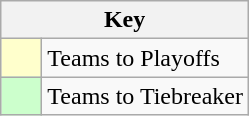<table class="wikitable" style="text-align: center;">
<tr>
<th colspan=2>Key</th>
</tr>
<tr>
<td style="background:#ffffcc; width:20px;"></td>
<td align=left>Teams to Playoffs</td>
</tr>
<tr>
<td style="background:#ccffcc; width:20px;"></td>
<td align=left>Teams to Tiebreaker</td>
</tr>
</table>
